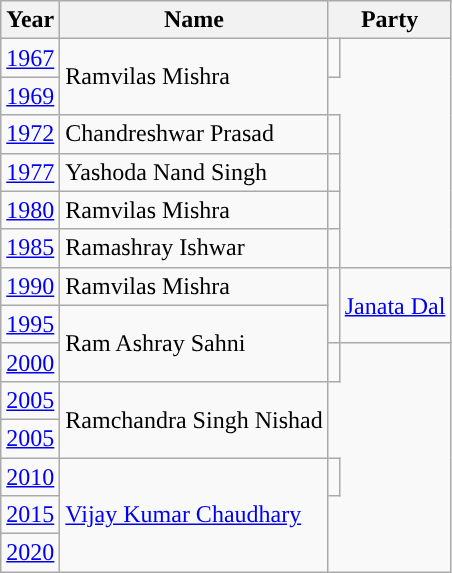<table class="wikitable sortable">
<tr>
<th>Year</th>
<th>Name</th>
<th colspan="2">Party</th>
</tr>
<tr>
<td><a href='#'>1967</a></td>
<td rowspan="2">Ramvilas Mishra</td>
<td></td>
</tr>
<tr>
<td><a href='#'>1969</a></td>
</tr>
<tr>
<td><a href='#'>1972</a></td>
<td>Chandreshwar Prasad</td>
<td></td>
</tr>
<tr>
<td><a href='#'>1977</a></td>
<td>Yashoda Nand Singh</td>
<td></td>
</tr>
<tr>
<td><a href='#'>1980</a></td>
<td>Ramvilas Mishra</td>
<td></td>
</tr>
<tr>
<td><a href='#'>1985</a></td>
<td>Ramashray Ishwar</td>
<td></td>
</tr>
<tr>
<td><a href='#'>1990</a></td>
<td>Ramvilas Mishra</td>
<td rowspan="2" style="background-color :"></td>
<td rowspan="2"><a href='#'>Janata Dal</a></td>
</tr>
<tr>
<td><a href='#'>1995</a></td>
<td rowspan="2">Ram Ashray Sahni</td>
</tr>
<tr>
<td><a href='#'>2000</a></td>
<td></td>
</tr>
<tr>
<td><a href='#'>2005</a></td>
<td rowspan="2">Ramchandra Singh Nishad</td>
</tr>
<tr>
<td><a href='#'>2005</a></td>
</tr>
<tr>
<td><a href='#'>2010</a></td>
<td rowspan="3"><a href='#'>Vijay Kumar Chaudhary</a></td>
<td></td>
</tr>
<tr>
<td><a href='#'>2015</a></td>
</tr>
<tr>
<td><a href='#'>2020</a></td>
</tr>
</table>
